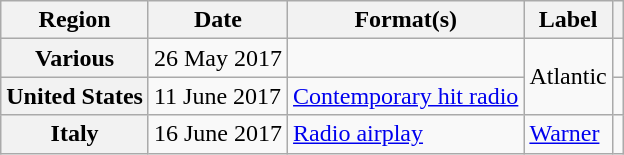<table class="wikitable plainrowheaders">
<tr>
<th scope="col">Region</th>
<th scope="col">Date</th>
<th scope="col">Format(s)</th>
<th scope="col">Label</th>
<th scope="col"></th>
</tr>
<tr>
<th scope="row">Various</th>
<td rowspan="1">26 May 2017</td>
<td></td>
<td rowspan="2">Atlantic</td>
<td></td>
</tr>
<tr>
<th scope="row">United States</th>
<td>11 June 2017</td>
<td><a href='#'>Contemporary hit radio</a></td>
<td></td>
</tr>
<tr>
<th scope="row">Italy</th>
<td>16 June 2017</td>
<td><a href='#'>Radio airplay</a></td>
<td><a href='#'>Warner</a></td>
<td></td>
</tr>
</table>
